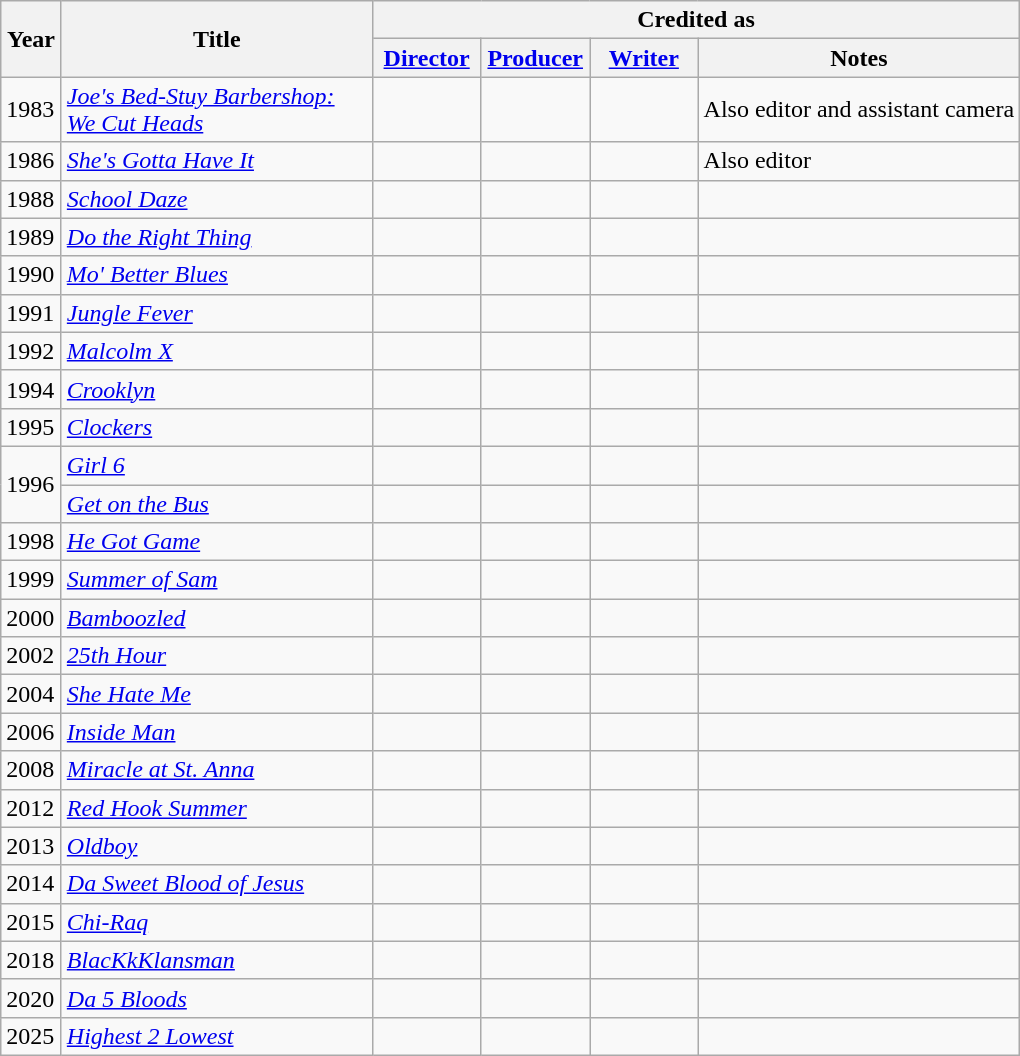<table class="wikitable">
<tr>
<th rowspan="2" style="width:33px;">Year</th>
<th rowspan="2" style="width:200px;">Title</th>
<th colspan="4">Credited as</th>
</tr>
<tr>
<th width="65"><a href='#'>Director</a></th>
<th width="65"><a href='#'>Producer</a></th>
<th width="65"><a href='#'>Writer</a></th>
<th>Notes</th>
</tr>
<tr>
<td>1983</td>
<td><em><a href='#'>Joe's Bed-Stuy Barbershop: We Cut Heads</a></em></td>
<td></td>
<td></td>
<td></td>
<td>Also editor and assistant camera</td>
</tr>
<tr>
<td>1986</td>
<td><em><a href='#'>She's Gotta Have It</a></em></td>
<td></td>
<td></td>
<td></td>
<td>Also editor</td>
</tr>
<tr>
<td>1988</td>
<td><em><a href='#'>School Daze</a></em></td>
<td></td>
<td></td>
<td></td>
<td></td>
</tr>
<tr>
<td>1989</td>
<td><em><a href='#'>Do the Right Thing</a></em></td>
<td></td>
<td></td>
<td></td>
<td></td>
</tr>
<tr>
<td>1990</td>
<td><em><a href='#'>Mo' Better Blues</a></em></td>
<td></td>
<td></td>
<td></td>
<td></td>
</tr>
<tr>
<td>1991</td>
<td style="text-align:left;"><em><a href='#'>Jungle Fever</a></em></td>
<td></td>
<td></td>
<td></td>
<td></td>
</tr>
<tr>
<td>1992</td>
<td><em><a href='#'>Malcolm X</a></em></td>
<td></td>
<td></td>
<td></td>
<td></td>
</tr>
<tr>
<td>1994</td>
<td><em><a href='#'>Crooklyn</a></em></td>
<td></td>
<td></td>
<td></td>
<td></td>
</tr>
<tr>
<td>1995</td>
<td><em><a href='#'>Clockers</a></em></td>
<td></td>
<td></td>
<td></td>
<td></td>
</tr>
<tr>
<td rowspan="2">1996</td>
<td><em><a href='#'>Girl 6</a></em></td>
<td></td>
<td></td>
<td></td>
<td></td>
</tr>
<tr>
<td><em><a href='#'>Get on the Bus</a></em></td>
<td></td>
<td></td>
<td></td>
<td></td>
</tr>
<tr>
<td>1998</td>
<td><em><a href='#'>He Got Game</a></em></td>
<td></td>
<td></td>
<td></td>
<td></td>
</tr>
<tr>
<td>1999</td>
<td><em><a href='#'>Summer of Sam</a></em></td>
<td></td>
<td></td>
<td></td>
<td></td>
</tr>
<tr>
<td>2000</td>
<td><em><a href='#'>Bamboozled</a></em></td>
<td></td>
<td></td>
<td></td>
<td></td>
</tr>
<tr>
<td>2002</td>
<td><em><a href='#'>25th Hour</a></em></td>
<td></td>
<td></td>
<td></td>
<td></td>
</tr>
<tr>
<td>2004</td>
<td><em><a href='#'>She Hate Me</a></em></td>
<td></td>
<td></td>
<td></td>
<td></td>
</tr>
<tr>
<td>2006</td>
<td><em><a href='#'>Inside Man</a></em></td>
<td></td>
<td></td>
<td></td>
<td></td>
</tr>
<tr>
<td>2008</td>
<td><em><a href='#'>Miracle at St. Anna</a></em></td>
<td></td>
<td></td>
<td></td>
<td></td>
</tr>
<tr>
<td>2012</td>
<td><em><a href='#'>Red Hook Summer</a></em></td>
<td></td>
<td></td>
<td></td>
<td></td>
</tr>
<tr>
<td>2013</td>
<td><em><a href='#'>Oldboy</a></em></td>
<td></td>
<td></td>
<td></td>
<td></td>
</tr>
<tr>
<td>2014</td>
<td><em><a href='#'>Da Sweet Blood of Jesus</a></em></td>
<td></td>
<td></td>
<td></td>
<td></td>
</tr>
<tr>
<td>2015</td>
<td><em><a href='#'>Chi-Raq</a></em></td>
<td></td>
<td></td>
<td></td>
<td></td>
</tr>
<tr>
<td>2018</td>
<td><em><a href='#'>BlacKkKlansman</a></em></td>
<td></td>
<td></td>
<td></td>
<td></td>
</tr>
<tr>
<td>2020</td>
<td><em><a href='#'>Da 5 Bloods</a></em></td>
<td></td>
<td></td>
<td></td>
<td></td>
</tr>
<tr>
<td>2025</td>
<td><em><a href='#'>Highest 2 Lowest</a></em></td>
<td></td>
<td></td>
<td></td>
<td></td>
</tr>
</table>
